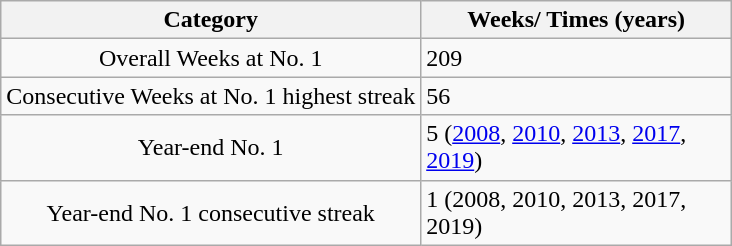<table class="wikitable sortable plainrowheaders">
<tr>
<th scope="col">Category</th>
<th scope="col" style="width:200px;">Weeks/ Times (years)</th>
</tr>
<tr>
<td style="text-align:center">Overall Weeks at No. 1</td>
<td>209</td>
</tr>
<tr>
<td style="text-align:center">Consecutive Weeks at No. 1 highest streak</td>
<td scope="row">56</td>
</tr>
<tr>
<td style="text-align:center">Year-end No. 1</td>
<td scope="row">5 (<a href='#'>2008</a>, <a href='#'>2010</a>, <a href='#'>2013</a>, <a href='#'>2017</a>, <a href='#'>2019</a>)</td>
</tr>
<tr>
<td style="text-align:center">Year-end No. 1 consecutive streak</td>
<td scope="row">1 (2008, 2010, 2013, 2017, 2019)</td>
</tr>
</table>
